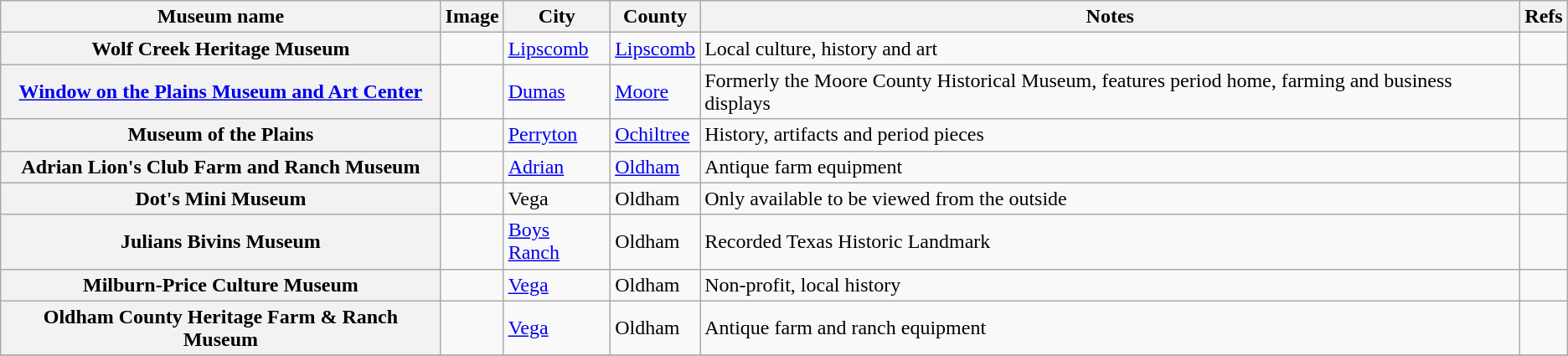<table class="wikitable sortable plainrowheaders">
<tr>
<th scope="col">Museum name</th>
<th scope="col"  class="unsortable">Image</th>
<th scope="col">City</th>
<th scope="col">County</th>
<th scope="col">Notes</th>
<th scope="col" class="unsortable">Refs</th>
</tr>
<tr>
<th scope="row">Wolf Creek Heritage Museum</th>
<td></td>
<td><a href='#'>Lipscomb</a></td>
<td><a href='#'>Lipscomb</a></td>
<td>Local culture, history and art</td>
<td align="center"></td>
</tr>
<tr>
<th scope="row"><a href='#'>Window on the Plains Museum and Art Center</a></th>
<td></td>
<td><a href='#'>Dumas</a></td>
<td><a href='#'>Moore</a></td>
<td>Formerly the Moore County Historical Museum, features period home, farming and business displays</td>
<td align="center"></td>
</tr>
<tr>
<th scope="row">Museum of the Plains</th>
<td></td>
<td><a href='#'>Perryton</a></td>
<td><a href='#'>Ochiltree</a></td>
<td>History, artifacts and period pieces</td>
<td align="center"></td>
</tr>
<tr>
<th scope="row">Adrian Lion's Club Farm and Ranch Museum</th>
<td></td>
<td><a href='#'>Adrian</a></td>
<td><a href='#'>Oldham</a></td>
<td>Antique farm equipment</td>
<td align="center"></td>
</tr>
<tr>
<th scope="row">Dot's Mini Museum</th>
<td></td>
<td>Vega</td>
<td>Oldham</td>
<td>Only available to be viewed from the outside</td>
<td align="center"></td>
</tr>
<tr>
<th scope="row">Julians Bivins Museum</th>
<td></td>
<td><a href='#'>Boys Ranch</a></td>
<td>Oldham</td>
<td>Recorded Texas Historic Landmark</td>
<td align="center"></td>
</tr>
<tr>
<th scope="row">Milburn-Price Culture Museum</th>
<td></td>
<td><a href='#'>Vega</a></td>
<td>Oldham</td>
<td>Non-profit, local history</td>
<td align="center"></td>
</tr>
<tr>
<th scope="row">Oldham County Heritage Farm & Ranch Museum</th>
<td></td>
<td><a href='#'>Vega</a></td>
<td>Oldham</td>
<td>Antique farm and ranch equipment</td>
<td align="center"></td>
</tr>
<tr>
</tr>
</table>
